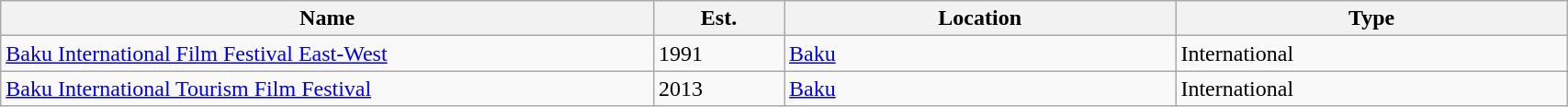<table class="wikitable">
<tr>
<th width="25%">Name</th>
<th width="5%">Est.</th>
<th width="15%">Location</th>
<th width="15%">Type</th>
</tr>
<tr>
<td><a href='#'>Baku International Film Festival East-West</a></td>
<td>1991</td>
<td><a href='#'>Baku</a></td>
<td>International</td>
</tr>
<tr>
<td><a href='#'>Baku International Tourism Film Festival</a></td>
<td>2013</td>
<td><a href='#'>Baku</a></td>
<td>International</td>
</tr>
</table>
